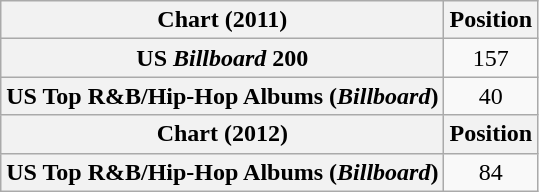<table class="wikitable plainrowheaders" style="text-align:center;">
<tr>
<th scope="col">Chart (2011)</th>
<th scope="col">Position</th>
</tr>
<tr>
<th scope="row">US <em>Billboard</em> 200</th>
<td>157</td>
</tr>
<tr>
<th scope="row">US Top R&B/Hip-Hop Albums (<em>Billboard</em>)</th>
<td>40</td>
</tr>
<tr>
<th scope="col">Chart (2012)</th>
<th scope="col">Position</th>
</tr>
<tr>
<th scope="row">US Top R&B/Hip-Hop Albums (<em>Billboard</em>)</th>
<td>84</td>
</tr>
</table>
